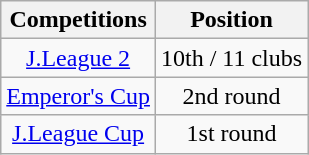<table class="wikitable" style="text-align:center;">
<tr>
<th>Competitions</th>
<th>Position</th>
</tr>
<tr>
<td><a href='#'>J.League 2</a></td>
<td>10th / 11 clubs</td>
</tr>
<tr>
<td><a href='#'>Emperor's Cup</a></td>
<td>2nd round</td>
</tr>
<tr>
<td><a href='#'>J.League Cup</a></td>
<td>1st round</td>
</tr>
</table>
